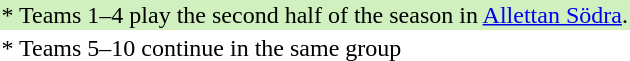<table>
<tr style="background: #D0F0C0;">
<td>* Teams 1–4 play the second half of the season in <a href='#'>Allettan Södra</a>.</td>
</tr>
<tr>
<td>* Teams 5–10 continue in the same group</td>
</tr>
</table>
